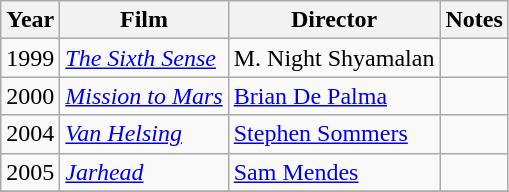<table class="wikitable">
<tr>
<th>Year</th>
<th>Film</th>
<th>Director</th>
<th>Notes</th>
</tr>
<tr>
<td>1999</td>
<td><em><a href='#'>The Sixth Sense</a></em></td>
<td>M. Night Shyamalan</td>
<td></td>
</tr>
<tr>
<td>2000</td>
<td><em><a href='#'>Mission to Mars</a></em></td>
<td><a href='#'>Brian De Palma</a></td>
<td></td>
</tr>
<tr>
<td>2004</td>
<td><em><a href='#'>Van Helsing</a></em></td>
<td><a href='#'>Stephen Sommers</a></td>
<td></td>
</tr>
<tr>
<td>2005</td>
<td><em><a href='#'>Jarhead</a></em></td>
<td><a href='#'>Sam Mendes</a></td>
<td></td>
</tr>
<tr>
</tr>
</table>
